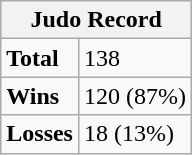<table class="wikitable">
<tr>
<th colspan="2">Judo Record</th>
</tr>
<tr>
<td><strong>Total</strong></td>
<td>138</td>
</tr>
<tr>
<td><strong>Wins</strong></td>
<td>120 (87%)</td>
</tr>
<tr>
<td><strong>Losses</strong></td>
<td>18 (13%)</td>
</tr>
</table>
